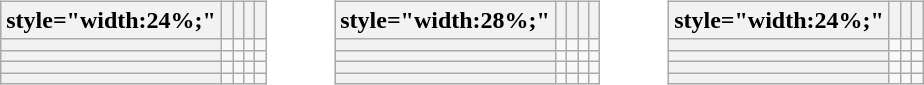<table style="border-spacing:1.7em 0">
<tr>
<td><br><table class="wikitable">
<tr>
<th>style="width:24%;" </th>
<th style="width:20%;"></th>
<th style="width:20%;"></th>
<th style="width:20%;"></th>
<th style="width:20%;"></th>
</tr>
<tr>
<th style="text-align:left"></th>
<td></td>
<td></td>
<td></td>
<td></td>
</tr>
<tr>
<th style="text-align:left"></th>
<td></td>
<td></td>
<td></td>
<td></td>
</tr>
<tr>
<th style="text-align:left"></th>
<td></td>
<td></td>
<td></td>
<td></td>
</tr>
<tr>
<th style="text-align:left"></th>
<td></td>
<td></td>
<td></td>
<td></td>
</tr>
</table>
</td>
<td><br><table class="wikitable">
<tr>
<th>style="width:28%;" </th>
<th style="width:12%;"></th>
<th style="width:20%;"></th>
<th style="width:20%;"></th>
<th style="width:20%;"></th>
</tr>
<tr>
<th style="text-align:left"></th>
<td></td>
<td></td>
<td></td>
<td></td>
</tr>
<tr>
<th style="text-align:left"></th>
<td></td>
<td></td>
<td></td>
<td></td>
</tr>
<tr>
<th style="text-align:left"></th>
<td></td>
<td></td>
<td></td>
<td></td>
</tr>
<tr>
<th style="text-align:left"></th>
<td></td>
<td></td>
<td></td>
<td></td>
</tr>
</table>
</td>
<td><br><table class="wikitable">
<tr>
<th>style="width:24%;" </th>
<th style="width:20%;"></th>
<th style="width:20%;"></th>
<th style="width:20%;"></th>
</tr>
<tr>
<th style="text-align:left"></th>
<td></td>
<td></td>
<td></td>
</tr>
<tr>
<th style="text-align:left"></th>
<td></td>
<td></td>
<td></td>
</tr>
<tr>
<th style="text-align:left"></th>
<td></td>
<td></td>
<td></td>
</tr>
<tr>
<th style="text-align:left"></th>
<td></td>
<td></td>
<td></td>
</tr>
</table>
</td>
</tr>
</table>
